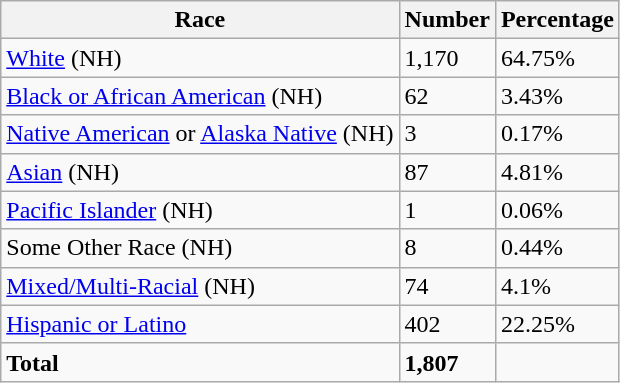<table class="wikitable">
<tr>
<th>Race</th>
<th>Number</th>
<th>Percentage</th>
</tr>
<tr>
<td><a href='#'>White</a> (NH)</td>
<td>1,170</td>
<td>64.75%</td>
</tr>
<tr>
<td><a href='#'>Black or African American</a> (NH)</td>
<td>62</td>
<td>3.43%</td>
</tr>
<tr>
<td><a href='#'>Native American</a> or <a href='#'>Alaska Native</a> (NH)</td>
<td>3</td>
<td>0.17%</td>
</tr>
<tr>
<td><a href='#'>Asian</a> (NH)</td>
<td>87</td>
<td>4.81%</td>
</tr>
<tr>
<td><a href='#'>Pacific Islander</a> (NH)</td>
<td>1</td>
<td>0.06%</td>
</tr>
<tr>
<td>Some Other Race (NH)</td>
<td>8</td>
<td>0.44%</td>
</tr>
<tr>
<td><a href='#'>Mixed/Multi-Racial</a> (NH)</td>
<td>74</td>
<td>4.1%</td>
</tr>
<tr>
<td><a href='#'>Hispanic or Latino</a></td>
<td>402</td>
<td>22.25%</td>
</tr>
<tr>
<td><strong>Total</strong></td>
<td><strong>1,807</strong></td>
<td></td>
</tr>
</table>
